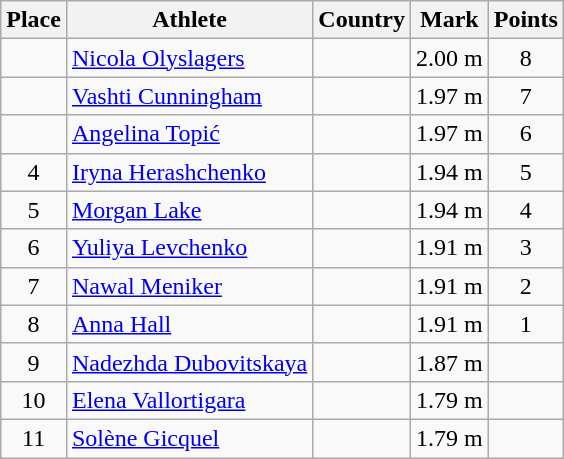<table class="wikitable">
<tr>
<th>Place</th>
<th>Athlete</th>
<th>Country</th>
<th>Mark</th>
<th>Points</th>
</tr>
<tr>
<td align=center></td>
<td><a href='#'>Nicola Olyslagers</a></td>
<td></td>
<td>2.00 m</td>
<td align=center>8</td>
</tr>
<tr>
<td align=center></td>
<td><a href='#'>Vashti Cunningham</a></td>
<td></td>
<td>1.97 m</td>
<td align=center>7</td>
</tr>
<tr>
<td align=center></td>
<td><a href='#'>Angelina Topić</a></td>
<td></td>
<td>1.97 m</td>
<td align=center>6</td>
</tr>
<tr>
<td align=center>4</td>
<td><a href='#'>Iryna Herashchenko</a></td>
<td></td>
<td>1.94 m</td>
<td align=center>5</td>
</tr>
<tr>
<td align=center>5</td>
<td><a href='#'>Morgan Lake</a></td>
<td></td>
<td>1.94 m</td>
<td align=center>4</td>
</tr>
<tr>
<td align=center>6</td>
<td><a href='#'>Yuliya Levchenko</a></td>
<td></td>
<td>1.91 m</td>
<td align=center>3</td>
</tr>
<tr>
<td align=center>7</td>
<td><a href='#'>Nawal Meniker</a></td>
<td></td>
<td>1.91 m</td>
<td align=center>2</td>
</tr>
<tr>
<td align=center>8</td>
<td><a href='#'>Anna Hall</a></td>
<td></td>
<td>1.91 m</td>
<td align=center>1</td>
</tr>
<tr>
<td align=center>9</td>
<td><a href='#'>Nadezhda Dubovitskaya</a></td>
<td></td>
<td>1.87 m</td>
<td align=center></td>
</tr>
<tr>
<td align=center>10</td>
<td><a href='#'>Elena Vallortigara</a></td>
<td></td>
<td>1.79 m</td>
<td align=center></td>
</tr>
<tr>
<td align=center>11</td>
<td><a href='#'>Solène Gicquel</a></td>
<td></td>
<td>1.79 m</td>
<td align=center></td>
</tr>
</table>
